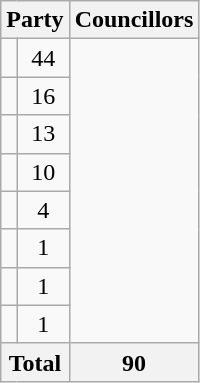<table class="wikitable">
<tr>
<th colspan=2>Party</th>
<th>Councillors</th>
</tr>
<tr>
<td></td>
<td align=center>44</td>
</tr>
<tr>
<td></td>
<td align=center>16</td>
</tr>
<tr>
<td></td>
<td align=center>13</td>
</tr>
<tr>
<td></td>
<td align=center>10</td>
</tr>
<tr>
<td></td>
<td align=center>4</td>
</tr>
<tr>
<td></td>
<td align=center>1</td>
</tr>
<tr>
<td></td>
<td align=center>1</td>
</tr>
<tr>
<td></td>
<td align=center>1</td>
</tr>
<tr>
<th colspan=2>Total</th>
<th align=center>90</th>
</tr>
</table>
